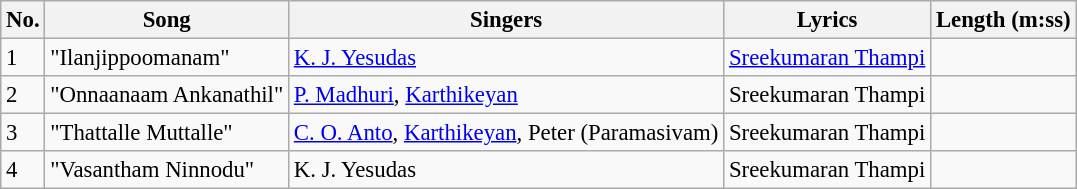<table class="wikitable" style="font-size:95%;">
<tr>
<th>No.</th>
<th>Song</th>
<th>Singers</th>
<th>Lyrics</th>
<th>Length (m:ss)</th>
</tr>
<tr>
<td>1</td>
<td>"Ilanjippoomanam"</td>
<td><a href='#'>K. J. Yesudas</a></td>
<td><a href='#'>Sreekumaran Thampi</a></td>
<td></td>
</tr>
<tr>
<td>2</td>
<td>"Onnaanaam Ankanathil"</td>
<td><a href='#'>P. Madhuri</a>, <a href='#'>Karthikeyan</a></td>
<td>Sreekumaran Thampi</td>
<td></td>
</tr>
<tr>
<td>3</td>
<td>"Thattalle Muttalle"</td>
<td><a href='#'>C. O. Anto</a>, <a href='#'>Karthikeyan</a>, Peter (Paramasivam)</td>
<td>Sreekumaran Thampi</td>
<td></td>
</tr>
<tr>
<td>4</td>
<td>"Vasantham Ninnodu"</td>
<td>K. J. Yesudas</td>
<td>Sreekumaran Thampi</td>
<td></td>
</tr>
</table>
